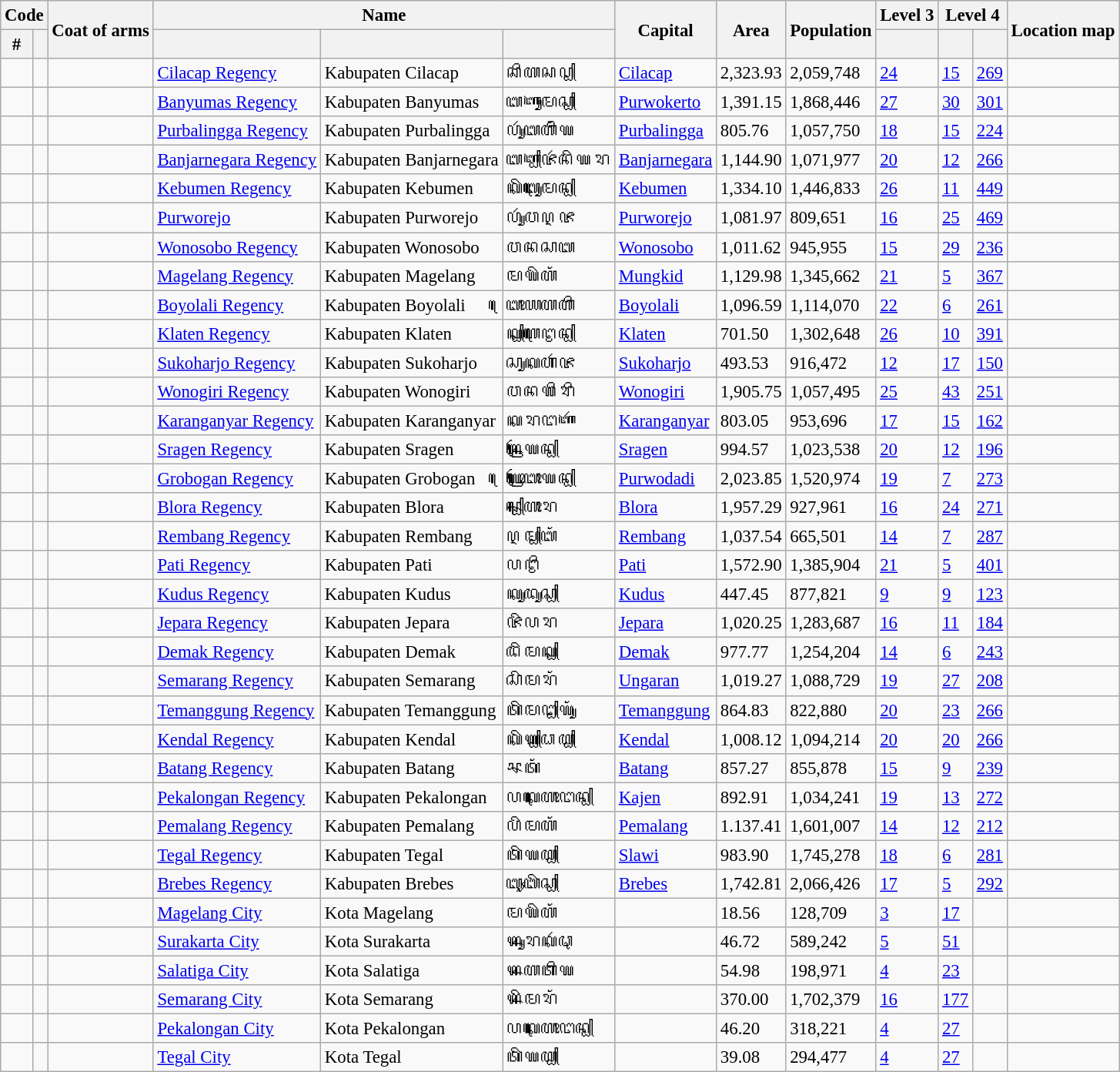<table class="wikitable sortable col1center col2center col8right col9right col10right col11right col12right" style="font-size:95%">
<tr>
<th colspan=2>Code</th>
<th rowspan=2>Coat of arms</th>
<th colspan=3>Name</th>
<th rowspan=2>Capital</th>
<th rowspan=2>Area <br></th>
<th rowspan=2>Population <br></th>
<th>Level 3</th>
<th colspan=2>Level 4</th>
<th rowspan=2>Location map</th>
</tr>
<tr>
<th>#<br></th>
<th></th>
<th></th>
<th></th>
<th></th>
<th></th>
<th></th>
<th></th>
</tr>
<tr>
<td></td>
<td></td>
<td></td>
<td><a href='#'>Cilacap Regency</a></td>
<td>Kabupaten Cilacap</td>
<td>ꦕꦶꦭꦕꦥ꧀</td>
<td><a href='#'>Cilacap</a></td>
<td>2,323.93</td>
<td>2,059,748</td>
<td><a href='#'>24</a></td>
<td><a href='#'>15</a></td>
<td><a href='#'>269</a></td>
<td></td>
</tr>
<tr>
<td></td>
<td></td>
<td></td>
<td><a href='#'>Banyumas Regency</a></td>
<td>Kabupaten Banyumas</td>
<td>ꦧꦚꦸꦩꦱ꧀</td>
<td><a href='#'>Purwokerto</a></td>
<td>1,391.15</td>
<td>1,868,446</td>
<td><a href='#'>27</a></td>
<td><a href='#'>30</a></td>
<td><a href='#'>301</a></td>
<td></td>
</tr>
<tr>
<td></td>
<td></td>
<td></td>
<td><a href='#'>Purbalingga Regency</a></td>
<td>Kabupaten Purbalingga</td>
<td>ꦥꦸꦂꦧꦭꦶꦁꦒ</td>
<td><a href='#'>Purbalingga</a></td>
<td>805.76</td>
<td>1,057,750</td>
<td><a href='#'>18</a></td>
<td><a href='#'>15</a></td>
<td><a href='#'>224</a></td>
<td></td>
</tr>
<tr>
<td></td>
<td></td>
<td></td>
<td><a href='#'>Banjarnegara Regency</a></td>
<td>Kabupaten Banjarnegara</td>
<td>ꦧꦚ꧀ꦗꦂꦤꦼꦒꦫ</td>
<td><a href='#'>Banjarnegara</a></td>
<td>1,144.90</td>
<td>1,071,977</td>
<td><a href='#'>20</a></td>
<td><a href='#'>12</a></td>
<td><a href='#'>266</a></td>
<td></td>
</tr>
<tr>
<td></td>
<td></td>
<td></td>
<td><a href='#'>Kebumen Regency</a></td>
<td>Kabupaten Kebumen</td>
<td>ꦏꦼꦧꦸꦩꦺꦤ꧀</td>
<td><a href='#'>Kebumen</a></td>
<td>1,334.10</td>
<td>1,446,833</td>
<td><a href='#'>26</a></td>
<td><a href='#'>11</a></td>
<td><a href='#'>449</a></td>
<td></td>
</tr>
<tr>
<td></td>
<td></td>
<td></td>
<td><a href='#'>Purworejo</a></td>
<td>Kabupaten Purworejo</td>
<td>ꦥꦸꦂꦮꦉꦗ</td>
<td><a href='#'>Purworejo</a></td>
<td>1,081.97</td>
<td>809,651</td>
<td><a href='#'>16</a></td>
<td><a href='#'>25</a></td>
<td><a href='#'>469</a></td>
<td></td>
</tr>
<tr>
<td></td>
<td></td>
<td></td>
<td><a href='#'>Wonosobo Regency</a></td>
<td>Kabupaten Wonosobo</td>
<td>ꦮꦤꦱꦧ</td>
<td><a href='#'>Wonosobo</a></td>
<td>1,011.62</td>
<td>945,955</td>
<td><a href='#'>15</a></td>
<td><a href='#'>29</a></td>
<td><a href='#'>236</a></td>
<td></td>
</tr>
<tr>
<td></td>
<td></td>
<td></td>
<td><a href='#'>Magelang Regency</a></td>
<td>Kabupaten Magelang</td>
<td>ꦩꦒꦼꦭꦁ</td>
<td><a href='#'>Mungkid</a></td>
<td>1,129.98</td>
<td>1,345,662</td>
<td><a href='#'>21</a></td>
<td><a href='#'>5</a></td>
<td><a href='#'>367</a></td>
<td></td>
</tr>
<tr>
<td></td>
<td></td>
<td></td>
<td><a href='#'>Boyolali Regency</a></td>
<td>Kabupaten Boyolali</td>
<td>ꦧꦺꦴꦪꦭꦭꦶ</td>
<td><a href='#'>Boyolali</a></td>
<td>1,096.59</td>
<td>1,114,070</td>
<td><a href='#'>22</a></td>
<td><a href='#'>6</a></td>
<td><a href='#'>261</a></td>
<td></td>
</tr>
<tr>
<td></td>
<td></td>
<td></td>
<td><a href='#'>Klaten Regency</a></td>
<td>Kabupaten Klaten</td>
<td>ꦏ꧀ꦭꦛꦺꦤ꧀</td>
<td><a href='#'>Klaten</a></td>
<td>701.50</td>
<td>1,302,648</td>
<td><a href='#'>26</a></td>
<td><a href='#'>10</a></td>
<td><a href='#'>391</a></td>
<td></td>
</tr>
<tr>
<td></td>
<td></td>
<td></td>
<td><a href='#'>Sukoharjo Regency</a></td>
<td>Kabupaten Sukoharjo</td>
<td>ꦱꦸꦏꦲꦂꦗ</td>
<td><a href='#'>Sukoharjo</a></td>
<td>493.53</td>
<td>916,472</td>
<td><a href='#'>12</a></td>
<td><a href='#'>17</a></td>
<td><a href='#'>150</a></td>
<td></td>
</tr>
<tr>
<td></td>
<td></td>
<td></td>
<td><a href='#'>Wonogiri Regency</a></td>
<td>Kabupaten Wonogiri</td>
<td>ꦮꦤꦒꦶꦫꦶ</td>
<td><a href='#'>Wonogiri</a></td>
<td>1,905.75</td>
<td>1,057,495</td>
<td><a href='#'>25</a></td>
<td><a href='#'>43</a></td>
<td><a href='#'>251</a></td>
<td></td>
</tr>
<tr>
<td></td>
<td></td>
<td></td>
<td><a href='#'>Karanganyar Regency</a></td>
<td>Kabupaten Karanganyar</td>
<td>ꦏꦫꦔꦚꦂ</td>
<td><a href='#'>Karanganyar</a></td>
<td>803.05</td>
<td>953,696</td>
<td><a href='#'>17</a></td>
<td><a href='#'>15</a></td>
<td><a href='#'>162</a></td>
<td></td>
</tr>
<tr>
<td></td>
<td></td>
<td></td>
<td><a href='#'>Sragen Regency</a></td>
<td>Kabupaten Sragen</td>
<td>ꦯꦿꦒꦺꦤ꧀</td>
<td><a href='#'>Sragen</a></td>
<td>994.57</td>
<td>1,023,538</td>
<td><a href='#'>20</a></td>
<td><a href='#'>12</a></td>
<td><a href='#'>196</a></td>
<td></td>
</tr>
<tr>
<td></td>
<td></td>
<td></td>
<td><a href='#'>Grobogan Regency</a></td>
<td>Kabupaten Grobogan</td>
<td>ꦒꦿꦺꦴꦧꦺꦴꦒꦤ꧀</td>
<td><a href='#'>Purwodadi</a></td>
<td>2,023.85</td>
<td>1,520,974</td>
<td><a href='#'>19</a></td>
<td><a href='#'>7</a></td>
<td><a href='#'>273</a></td>
<td></td>
</tr>
<tr>
<td></td>
<td></td>
<td></td>
<td><a href='#'>Blora Regency</a></td>
<td>Kabupaten Blora</td>
<td>ꦨ꧀ꦭꦺꦴꦫ</td>
<td><a href='#'>Blora</a></td>
<td>1,957.29</td>
<td>927,961</td>
<td><a href='#'>16</a></td>
<td><a href='#'>24</a></td>
<td><a href='#'>271</a></td>
<td></td>
</tr>
<tr>
<td></td>
<td></td>
<td></td>
<td><a href='#'>Rembang Regency</a></td>
<td>Kabupaten Rembang</td>
<td>ꦉꦩ꧀ꦧꦁ</td>
<td><a href='#'>Rembang</a></td>
<td>1,037.54</td>
<td>665,501</td>
<td><a href='#'>14</a></td>
<td><a href='#'>7</a></td>
<td><a href='#'>287</a></td>
<td></td>
</tr>
<tr>
<td></td>
<td></td>
<td></td>
<td><a href='#'>Pati Regency</a></td>
<td>Kabupaten Pati</td>
<td>ꦥꦛꦶ</td>
<td><a href='#'>Pati</a></td>
<td>1,572.90</td>
<td>1,385,904</td>
<td><a href='#'>21</a></td>
<td><a href='#'>5</a></td>
<td><a href='#'>401</a></td>
<td></td>
</tr>
<tr>
<td></td>
<td></td>
<td></td>
<td><a href='#'>Kudus Regency</a></td>
<td>Kabupaten Kudus</td>
<td>ꦏꦸꦢꦸꦱ꧀</td>
<td><a href='#'>Kudus</a></td>
<td>447.45</td>
<td>877,821</td>
<td><a href='#'>9</a></td>
<td><a href='#'>9</a></td>
<td><a href='#'>123</a></td>
<td></td>
</tr>
<tr>
<td></td>
<td></td>
<td></td>
<td><a href='#'>Jepara Regency</a></td>
<td>Kabupaten Jepara</td>
<td>ꦗꦼꦥꦫ</td>
<td><a href='#'>Jepara</a></td>
<td>1,020.25</td>
<td>1,283,687</td>
<td><a href='#'>16</a></td>
<td><a href='#'>11</a></td>
<td><a href='#'>184</a></td>
<td></td>
</tr>
<tr>
<td></td>
<td></td>
<td></td>
<td><a href='#'>Demak Regency</a></td>
<td>Kabupaten Demak</td>
<td>ꦢꦼꦩꦏ꧀</td>
<td><a href='#'>Demak</a></td>
<td>977.77</td>
<td>1,254,204</td>
<td><a href='#'>14</a></td>
<td><a href='#'>6</a></td>
<td><a href='#'>243</a></td>
<td></td>
</tr>
<tr>
<td></td>
<td></td>
<td></td>
<td><a href='#'>Semarang Regency</a></td>
<td>Kabupaten Semarang</td>
<td>ꦱꦼꦩꦫꦁ</td>
<td><a href='#'>Ungaran</a></td>
<td>1,019.27</td>
<td>1,088,729</td>
<td><a href='#'>19</a></td>
<td><a href='#'>27</a></td>
<td><a href='#'>208</a></td>
<td></td>
</tr>
<tr>
<td></td>
<td></td>
<td></td>
<td><a href='#'>Temanggung Regency</a></td>
<td>Kabupaten Temanggung</td>
<td>ꦠꦼꦩꦔ꧀ꦒꦸꦁ</td>
<td><a href='#'>Temanggung</a></td>
<td>864.83</td>
<td>822,880</td>
<td><a href='#'>20</a></td>
<td><a href='#'>23</a></td>
<td><a href='#'>266</a></td>
<td></td>
</tr>
<tr>
<td></td>
<td></td>
<td></td>
<td><a href='#'>Kendal Regency</a></td>
<td>Kabupaten Kendal</td>
<td>ꦏꦼꦟ꧀ꦝꦭ꧀</td>
<td><a href='#'>Kendal</a></td>
<td>1,008.12</td>
<td>1,094,214</td>
<td><a href='#'>20</a></td>
<td><a href='#'>20</a></td>
<td><a href='#'>266</a></td>
<td></td>
</tr>
<tr>
<td></td>
<td></td>
<td></td>
<td><a href='#'>Batang Regency</a></td>
<td>Kabupaten Batang</td>
<td>ꦨꦠꦁ</td>
<td><a href='#'>Batang</a></td>
<td>857.27</td>
<td>855,878</td>
<td><a href='#'>15</a></td>
<td><a href='#'>9</a></td>
<td><a href='#'>239</a></td>
<td></td>
</tr>
<tr>
<td></td>
<td></td>
<td></td>
<td><a href='#'>Pekalongan Regency</a></td>
<td>Kabupaten Pekalongan</td>
<td>ꦥꦏꦭꦺꦴꦔꦤ꧀</td>
<td><a href='#'>Kajen</a></td>
<td>892.91</td>
<td>1,034,241</td>
<td><a href='#'>19</a></td>
<td><a href='#'>13</a></td>
<td><a href='#'>272</a></td>
<td></td>
</tr>
<tr>
<td></td>
<td></td>
<td></td>
<td><a href='#'>Pemalang Regency</a></td>
<td>Kabupaten Pemalang</td>
<td>ꦥꦼꦩꦭꦁ</td>
<td><a href='#'>Pemalang</a></td>
<td>1.137.41</td>
<td>1,601,007</td>
<td><a href='#'>14</a></td>
<td><a href='#'>12</a></td>
<td><a href='#'>212</a></td>
<td></td>
</tr>
<tr>
<td></td>
<td></td>
<td></td>
<td><a href='#'>Tegal Regency</a></td>
<td>Kabupaten Tegal</td>
<td>ꦠꦼꦒꦭ꧀</td>
<td><a href='#'>Slawi</a></td>
<td>983.90</td>
<td>1,745,278</td>
<td><a href='#'>18</a></td>
<td><a href='#'>6</a></td>
<td><a href='#'>281</a></td>
<td></td>
</tr>
<tr>
<td></td>
<td></td>
<td></td>
<td><a href='#'>Brebes Regency</a></td>
<td>Kabupaten Brebes</td>
<td>ꦧꦽꦧꦼꦱ꧀</td>
<td><a href='#'>Brebes</a></td>
<td>1,742.81</td>
<td>2,066,426</td>
<td><a href='#'>17</a></td>
<td><a href='#'>5</a></td>
<td><a href='#'>292</a></td>
<td></td>
</tr>
<tr>
<td></td>
<td></td>
<td></td>
<td><a href='#'>Magelang City</a></td>
<td>Kota Magelang</td>
<td>ꦩꦒꦼꦭꦁ</td>
<td></td>
<td>18.56</td>
<td>128,709</td>
<td><a href='#'>3</a></td>
<td><a href='#'>17</a></td>
<td></td>
<td></td>
</tr>
<tr>
<td></td>
<td></td>
<td></td>
<td><a href='#'>Surakarta City</a></td>
<td>Kota Surakarta</td>
<td>ꦯꦸꦫꦏꦂꦡ</td>
<td></td>
<td>46.72</td>
<td>589,242</td>
<td><a href='#'>5</a></td>
<td><a href='#'>51</a></td>
<td></td>
<td></td>
</tr>
<tr>
<td></td>
<td></td>
<td></td>
<td><a href='#'>Salatiga City</a></td>
<td>Kota Salatiga</td>
<td>ꦯꦭꦠꦶꦒ</td>
<td></td>
<td>54.98</td>
<td>198,971</td>
<td><a href='#'>4</a></td>
<td><a href='#'>23</a></td>
<td></td>
<td></td>
</tr>
<tr>
<td></td>
<td></td>
<td></td>
<td><a href='#'>Semarang City</a></td>
<td>Kota Semarang</td>
<td>ꦯꦼꦩꦫꦁ</td>
<td></td>
<td>370.00</td>
<td>1,702,379</td>
<td><a href='#'>16</a></td>
<td><a href='#'>177</a></td>
<td></td>
<td></td>
</tr>
<tr>
<td></td>
<td></td>
<td></td>
<td><a href='#'>Pekalongan City</a></td>
<td>Kota Pekalongan</td>
<td>ꦥꦏꦭꦺꦴꦔꦤ꧀</td>
<td></td>
<td>46.20</td>
<td>318,221</td>
<td><a href='#'>4</a></td>
<td><a href='#'>27</a></td>
<td></td>
<td></td>
</tr>
<tr>
<td></td>
<td></td>
<td></td>
<td><a href='#'>Tegal City</a></td>
<td>Kota Tegal</td>
<td>ꦠꦼꦒꦭ꧀</td>
<td></td>
<td>39.08</td>
<td>294,477</td>
<td><a href='#'>4</a></td>
<td><a href='#'>27</a></td>
<td></td>
<td></td>
</tr>
</table>
